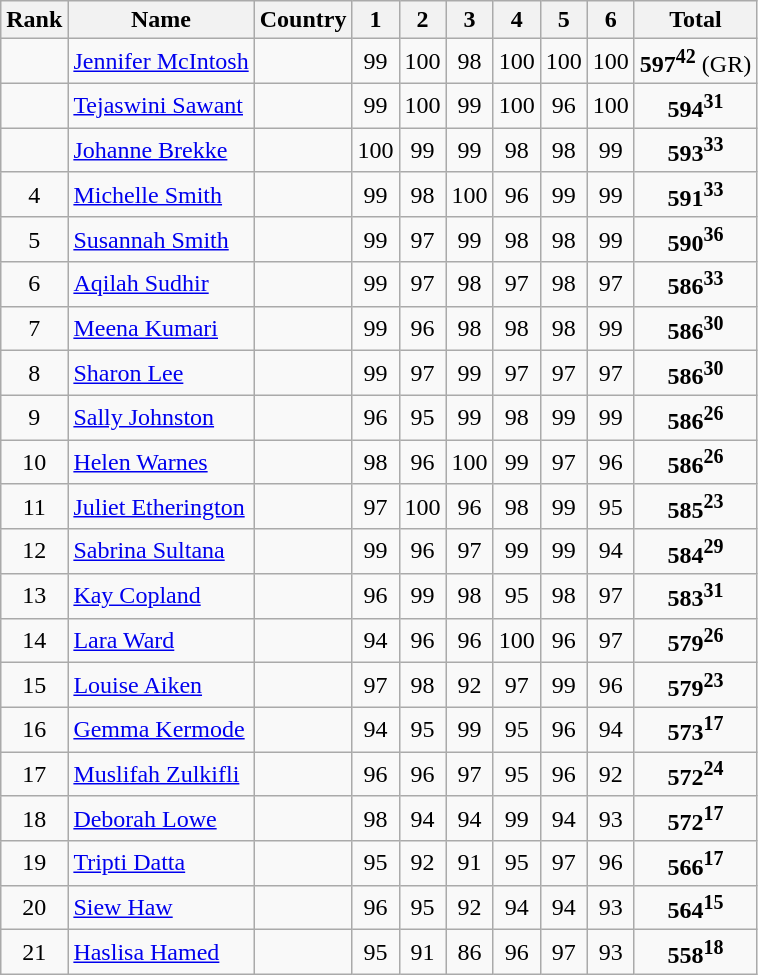<table class="wikitable sortable" style="text-align:center;">
<tr>
<th>Rank</th>
<th>Name</th>
<th>Country</th>
<th>1</th>
<th>2</th>
<th>3</th>
<th>4</th>
<th>5</th>
<th>6</th>
<th>Total</th>
</tr>
<tr>
<td></td>
<td align=left><a href='#'>Jennifer McIntosh</a></td>
<td align=left></td>
<td>99</td>
<td>100</td>
<td>98</td>
<td>100</td>
<td>100</td>
<td>100</td>
<td><strong>597<sup>42</sup></strong> (GR)</td>
</tr>
<tr>
<td></td>
<td align=left><a href='#'>Tejaswini Sawant</a></td>
<td align=left></td>
<td>99</td>
<td>100</td>
<td>99</td>
<td>100</td>
<td>96</td>
<td>100</td>
<td><strong>594<sup>31</sup></strong></td>
</tr>
<tr>
<td></td>
<td align=left><a href='#'>Johanne Brekke</a></td>
<td align=left></td>
<td>100</td>
<td>99</td>
<td>99</td>
<td>98</td>
<td>98</td>
<td>99</td>
<td><strong>593<sup>33</sup></strong></td>
</tr>
<tr>
<td>4</td>
<td align=left><a href='#'>Michelle Smith</a></td>
<td align=left></td>
<td>99</td>
<td>98</td>
<td>100</td>
<td>96</td>
<td>99</td>
<td>99</td>
<td><strong>591<sup>33</sup></strong></td>
</tr>
<tr>
<td>5</td>
<td align=left><a href='#'>Susannah Smith</a></td>
<td align=left></td>
<td>99</td>
<td>97</td>
<td>99</td>
<td>98</td>
<td>98</td>
<td>99</td>
<td><strong>590<sup>36</sup></strong></td>
</tr>
<tr>
<td>6</td>
<td align=left><a href='#'>Aqilah Sudhir</a></td>
<td align=left></td>
<td>99</td>
<td>97</td>
<td>98</td>
<td>97</td>
<td>98</td>
<td>97</td>
<td><strong>586<sup>33</sup></strong></td>
</tr>
<tr>
<td>7</td>
<td align=left><a href='#'>Meena Kumari</a></td>
<td align=left></td>
<td>99</td>
<td>96</td>
<td>98</td>
<td>98</td>
<td>98</td>
<td>99</td>
<td><strong>586<sup>30</sup></strong></td>
</tr>
<tr>
<td>8</td>
<td align=left><a href='#'>Sharon Lee</a></td>
<td align=left></td>
<td>99</td>
<td>97</td>
<td>99</td>
<td>97</td>
<td>97</td>
<td>97</td>
<td><strong>586<sup>30</sup></strong></td>
</tr>
<tr>
<td>9</td>
<td align=left><a href='#'>Sally Johnston</a></td>
<td align=left></td>
<td>96</td>
<td>95</td>
<td>99</td>
<td>98</td>
<td>99</td>
<td>99</td>
<td><strong>586<sup>26</sup></strong></td>
</tr>
<tr>
<td>10</td>
<td align=left><a href='#'>Helen Warnes</a></td>
<td align=left></td>
<td>98</td>
<td>96</td>
<td>100</td>
<td>99</td>
<td>97</td>
<td>96</td>
<td><strong>586<sup>26</sup></strong></td>
</tr>
<tr>
<td>11</td>
<td align=left><a href='#'>Juliet Etherington</a></td>
<td align=left></td>
<td>97</td>
<td>100</td>
<td>96</td>
<td>98</td>
<td>99</td>
<td>95</td>
<td><strong>585<sup>23</sup></strong></td>
</tr>
<tr>
<td>12</td>
<td align=left><a href='#'>Sabrina Sultana</a></td>
<td align=left></td>
<td>99</td>
<td>96</td>
<td>97</td>
<td>99</td>
<td>99</td>
<td>94</td>
<td><strong>584<sup>29</sup></strong></td>
</tr>
<tr>
<td>13</td>
<td align=left><a href='#'>Kay Copland</a></td>
<td align=left></td>
<td>96</td>
<td>99</td>
<td>98</td>
<td>95</td>
<td>98</td>
<td>97</td>
<td><strong>583<sup>31</sup></strong></td>
</tr>
<tr>
<td>14</td>
<td align=left><a href='#'>Lara Ward</a></td>
<td align=left></td>
<td>94</td>
<td>96</td>
<td>96</td>
<td>100</td>
<td>96</td>
<td>97</td>
<td><strong>579<sup>26</sup></strong></td>
</tr>
<tr>
<td>15</td>
<td align=left><a href='#'>Louise Aiken</a></td>
<td align=left></td>
<td>97</td>
<td>98</td>
<td>92</td>
<td>97</td>
<td>99</td>
<td>96</td>
<td><strong>579<sup>23</sup></strong></td>
</tr>
<tr>
<td>16</td>
<td align=left><a href='#'>Gemma Kermode</a></td>
<td align=left></td>
<td>94</td>
<td>95</td>
<td>99</td>
<td>95</td>
<td>96</td>
<td>94</td>
<td><strong>573<sup>17</sup></strong></td>
</tr>
<tr>
<td>17</td>
<td align=left><a href='#'>Muslifah Zulkifli</a></td>
<td align=left></td>
<td>96</td>
<td>96</td>
<td>97</td>
<td>95</td>
<td>96</td>
<td>92</td>
<td><strong>572<sup>24</sup></strong></td>
</tr>
<tr>
<td>18</td>
<td align=left><a href='#'>Deborah Lowe</a></td>
<td align=left></td>
<td>98</td>
<td>94</td>
<td>94</td>
<td>99</td>
<td>94</td>
<td>93</td>
<td><strong>572<sup>17</sup></strong></td>
</tr>
<tr>
<td>19</td>
<td align=left><a href='#'>Tripti Datta</a></td>
<td align=left></td>
<td>95</td>
<td>92</td>
<td>91</td>
<td>95</td>
<td>97</td>
<td>96</td>
<td><strong>566<sup>17</sup></strong></td>
</tr>
<tr>
<td>20</td>
<td align=left><a href='#'>Siew Haw</a></td>
<td align=left></td>
<td>96</td>
<td>95</td>
<td>92</td>
<td>94</td>
<td>94</td>
<td>93</td>
<td><strong>564<sup>15</sup></strong></td>
</tr>
<tr>
<td>21</td>
<td align=left><a href='#'>Haslisa Hamed</a></td>
<td align=left></td>
<td>95</td>
<td>91</td>
<td>86</td>
<td>96</td>
<td>97</td>
<td>93</td>
<td><strong>558<sup>18</sup></strong></td>
</tr>
</table>
